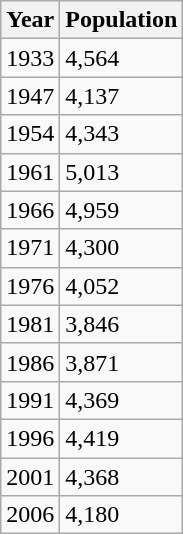<table class="wikitable">
<tr>
<th>Year</th>
<th>Population</th>
</tr>
<tr>
<td>1933</td>
<td>4,564</td>
</tr>
<tr>
<td>1947</td>
<td>4,137</td>
</tr>
<tr>
<td>1954</td>
<td>4,343</td>
</tr>
<tr>
<td>1961</td>
<td>5,013</td>
</tr>
<tr>
<td>1966</td>
<td>4,959</td>
</tr>
<tr>
<td>1971</td>
<td>4,300</td>
</tr>
<tr>
<td>1976</td>
<td>4,052</td>
</tr>
<tr>
<td>1981</td>
<td>3,846</td>
</tr>
<tr>
<td>1986</td>
<td>3,871</td>
</tr>
<tr>
<td>1991</td>
<td>4,369</td>
</tr>
<tr>
<td>1996</td>
<td>4,419</td>
</tr>
<tr>
<td>2001</td>
<td>4,368</td>
</tr>
<tr>
<td>2006</td>
<td>4,180</td>
</tr>
</table>
